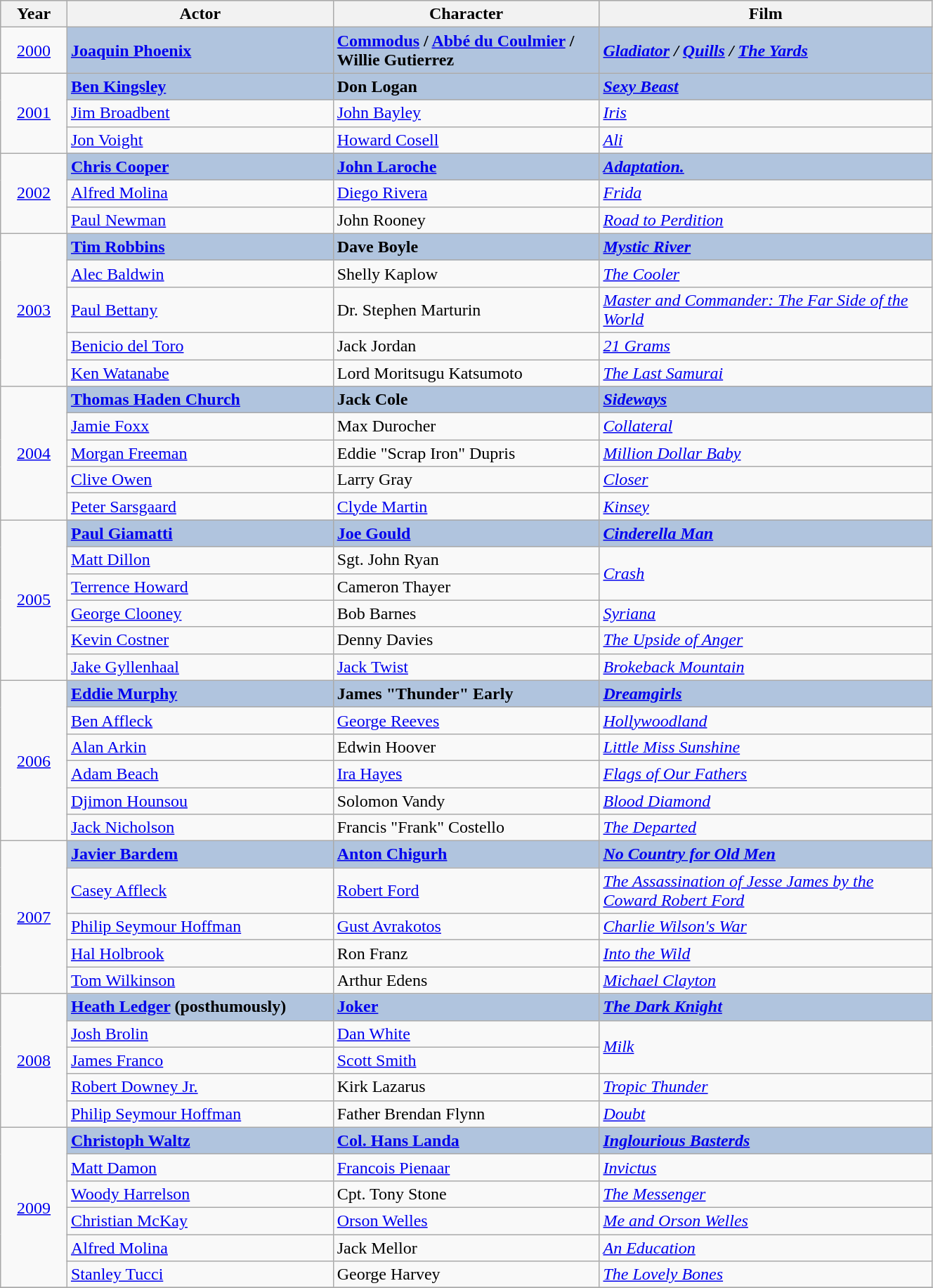<table class="wikitable" width="70%">
<tr style="background:#bebebe;">
<th style="width:5%;">Year</th>
<th style="width:20%;">Actor</th>
<th style="width:20%;">Character</th>
<th style="width:25%;">Film</th>
</tr>
<tr>
<td rowspan="1" style="text-align:center;"><a href='#'>2000</a></td>
<td rowspan="1" style="background:#B0C4DE;"><strong><a href='#'>Joaquin Phoenix</a></strong></td>
<td style="background:#B0C4DE;"><strong><a href='#'>Commodus</a> / <a href='#'>Abbé du Coulmier</a> / Willie Gutierrez</strong></td>
<td style="background:#B0C4DE;"><strong><em><a href='#'>Gladiator</a><em> / </em><a href='#'>Quills</a><em> / </em><a href='#'>The Yards</a></em></strong></td>
</tr>
<tr>
<td rowspan="3" style="text-align:center;"><a href='#'>2001</a></td>
<td style="background:#B0C4DE;"><strong><a href='#'>Ben Kingsley</a></strong></td>
<td style="background:#B0C4DE;"><strong>Don Logan</strong></td>
<td style="background:#B0C4DE;"><strong><em><a href='#'>Sexy Beast</a></em></strong></td>
</tr>
<tr>
<td><a href='#'>Jim Broadbent</a></td>
<td><a href='#'>John Bayley</a></td>
<td><em><a href='#'>Iris</a></em></td>
</tr>
<tr>
<td><a href='#'>Jon Voight</a></td>
<td><a href='#'>Howard Cosell</a></td>
<td><em><a href='#'>Ali</a></em></td>
</tr>
<tr>
<td rowspan="3" style="text-align:center;"><a href='#'>2002</a></td>
<td style="background:#B0C4DE;"><strong><a href='#'>Chris Cooper</a></strong></td>
<td style="background:#B0C4DE;"><strong><a href='#'>John Laroche</a></strong></td>
<td style="background:#B0C4DE;"><strong><em><a href='#'>Adaptation.</a></em></strong></td>
</tr>
<tr>
<td><a href='#'>Alfred Molina</a></td>
<td><a href='#'>Diego Rivera</a></td>
<td><em><a href='#'>Frida</a></em></td>
</tr>
<tr>
<td><a href='#'>Paul Newman</a></td>
<td>John Rooney</td>
<td><em><a href='#'>Road to Perdition</a></em></td>
</tr>
<tr>
<td rowspan="5" style="text-align:center;"><a href='#'>2003</a></td>
<td style="background:#B0C4DE;"><strong><a href='#'>Tim Robbins</a></strong></td>
<td style="background:#B0C4DE;"><strong>Dave Boyle</strong></td>
<td style="background:#B0C4DE;"><strong><em><a href='#'>Mystic River</a></em></strong></td>
</tr>
<tr>
<td><a href='#'>Alec Baldwin</a></td>
<td>Shelly Kaplow</td>
<td><em><a href='#'>The Cooler</a></em></td>
</tr>
<tr>
<td><a href='#'>Paul Bettany</a></td>
<td>Dr. Stephen Marturin</td>
<td><em><a href='#'>Master and Commander: The Far Side of the World</a></em></td>
</tr>
<tr>
<td><a href='#'>Benicio del Toro</a></td>
<td>Jack Jordan</td>
<td><em><a href='#'>21 Grams</a></em></td>
</tr>
<tr>
<td><a href='#'>Ken Watanabe</a></td>
<td>Lord Moritsugu Katsumoto</td>
<td><em><a href='#'>The Last Samurai</a></em></td>
</tr>
<tr>
<td rowspan="5" style="text-align:center;"><a href='#'>2004</a></td>
<td style="background:#B0C4DE;"><strong><a href='#'>Thomas Haden Church</a></strong></td>
<td style="background:#B0C4DE;"><strong>Jack Cole</strong></td>
<td style="background:#B0C4DE;"><strong><em><a href='#'>Sideways</a></em></strong></td>
</tr>
<tr>
<td><a href='#'>Jamie Foxx</a></td>
<td>Max Durocher</td>
<td><em><a href='#'>Collateral</a></em></td>
</tr>
<tr>
<td><a href='#'>Morgan Freeman</a></td>
<td>Eddie "Scrap Iron" Dupris</td>
<td><em><a href='#'>Million Dollar Baby</a></em></td>
</tr>
<tr>
<td><a href='#'>Clive Owen</a></td>
<td>Larry Gray</td>
<td><em><a href='#'>Closer</a></em></td>
</tr>
<tr>
<td><a href='#'>Peter Sarsgaard</a></td>
<td><a href='#'>Clyde Martin</a></td>
<td><em><a href='#'>Kinsey</a></em></td>
</tr>
<tr>
<td rowspan="6" style="text-align:center;"><a href='#'>2005</a></td>
<td style="background:#B0C4DE;"><strong><a href='#'>Paul Giamatti</a></strong></td>
<td style="background:#B0C4DE;"><strong><a href='#'>Joe Gould</a></strong></td>
<td style="background:#B0C4DE;"><strong><em><a href='#'>Cinderella Man</a></em></strong></td>
</tr>
<tr>
<td><a href='#'>Matt Dillon</a></td>
<td>Sgt. John Ryan</td>
<td rowspan="2"><em><a href='#'>Crash</a></em></td>
</tr>
<tr>
<td><a href='#'>Terrence Howard</a></td>
<td>Cameron Thayer</td>
</tr>
<tr>
<td><a href='#'>George Clooney</a></td>
<td>Bob Barnes</td>
<td><em><a href='#'>Syriana</a></em></td>
</tr>
<tr>
<td><a href='#'>Kevin Costner</a></td>
<td>Denny Davies</td>
<td><em><a href='#'>The Upside of Anger</a></em></td>
</tr>
<tr>
<td><a href='#'>Jake Gyllenhaal</a></td>
<td><a href='#'>Jack Twist</a></td>
<td><em><a href='#'>Brokeback Mountain</a></em></td>
</tr>
<tr>
<td rowspan="6" style="text-align:center;"><a href='#'>2006</a></td>
<td style="background:#B0C4DE;"><strong><a href='#'>Eddie Murphy</a></strong></td>
<td style="background:#B0C4DE;"><strong>James "Thunder" Early</strong></td>
<td style="background:#B0C4DE;"><strong><em><a href='#'>Dreamgirls</a></em></strong></td>
</tr>
<tr>
<td><a href='#'>Ben Affleck</a></td>
<td><a href='#'>George Reeves</a></td>
<td><em><a href='#'>Hollywoodland</a></em></td>
</tr>
<tr>
<td><a href='#'>Alan Arkin</a></td>
<td>Edwin Hoover</td>
<td><em><a href='#'>Little Miss Sunshine</a></em></td>
</tr>
<tr>
<td><a href='#'>Adam Beach</a></td>
<td><a href='#'>Ira Hayes</a></td>
<td><em><a href='#'>Flags of Our Fathers</a></em></td>
</tr>
<tr>
<td><a href='#'>Djimon Hounsou</a></td>
<td>Solomon Vandy</td>
<td><em><a href='#'>Blood Diamond</a></em></td>
</tr>
<tr>
<td><a href='#'>Jack Nicholson</a></td>
<td>Francis "Frank" Costello</td>
<td><em><a href='#'>The Departed</a></em></td>
</tr>
<tr>
<td rowspan="5" style="text-align:center;"><a href='#'>2007</a></td>
<td style="background:#B0C4DE;"><strong><a href='#'>Javier Bardem</a></strong></td>
<td style="background:#B0C4DE;"><strong><a href='#'>Anton Chigurh</a></strong></td>
<td style="background:#B0C4DE;"><strong><em><a href='#'>No Country for Old Men</a></em></strong></td>
</tr>
<tr>
<td><a href='#'>Casey Affleck</a></td>
<td><a href='#'>Robert Ford</a></td>
<td><em><a href='#'>The Assassination of Jesse James by the Coward Robert Ford</a></em></td>
</tr>
<tr>
<td><a href='#'>Philip Seymour Hoffman</a></td>
<td><a href='#'>Gust Avrakotos</a></td>
<td><em><a href='#'>Charlie Wilson's War</a></em></td>
</tr>
<tr>
<td><a href='#'>Hal Holbrook</a></td>
<td>Ron Franz</td>
<td><em><a href='#'>Into the Wild</a></em></td>
</tr>
<tr>
<td><a href='#'>Tom Wilkinson</a></td>
<td>Arthur Edens</td>
<td><em><a href='#'>Michael Clayton</a></em></td>
</tr>
<tr>
<td rowspan="5" style="text-align:center;"><a href='#'>2008</a></td>
<td style="background:#B0C4DE;"><strong><a href='#'>Heath Ledger</a> (posthumously)</strong></td>
<td style="background:#B0C4DE;"><strong><a href='#'>Joker</a></strong></td>
<td style="background:#B0C4DE;"><strong><em><a href='#'>The Dark Knight</a></em></strong></td>
</tr>
<tr>
<td><a href='#'>Josh Brolin</a></td>
<td><a href='#'>Dan White</a></td>
<td rowspan="2"><em><a href='#'>Milk</a></em></td>
</tr>
<tr>
<td><a href='#'>James Franco</a></td>
<td><a href='#'>Scott Smith</a></td>
</tr>
<tr>
<td><a href='#'>Robert Downey Jr.</a></td>
<td>Kirk Lazarus</td>
<td><em><a href='#'>Tropic Thunder</a></em></td>
</tr>
<tr>
<td><a href='#'>Philip Seymour Hoffman</a></td>
<td>Father Brendan Flynn</td>
<td><em><a href='#'>Doubt</a></em></td>
</tr>
<tr>
<td rowspan="6" style="text-align:center;"><a href='#'>2009</a><br></td>
<td style="background:#B0C4DE;"><strong><a href='#'>Christoph Waltz</a></strong></td>
<td style="background:#B0C4DE;"><strong><a href='#'>Col. Hans Landa</a></strong></td>
<td style="background:#B0C4DE;"><strong><em><a href='#'>Inglourious Basterds</a></em></strong></td>
</tr>
<tr>
<td><a href='#'>Matt Damon</a></td>
<td><a href='#'>Francois Pienaar</a></td>
<td><em><a href='#'>Invictus</a></em></td>
</tr>
<tr>
<td><a href='#'>Woody Harrelson</a></td>
<td>Cpt. Tony Stone</td>
<td><em><a href='#'>The Messenger</a></em></td>
</tr>
<tr>
<td><a href='#'>Christian McKay</a></td>
<td><a href='#'>Orson Welles</a></td>
<td><em><a href='#'>Me and Orson Welles</a></em></td>
</tr>
<tr>
<td><a href='#'>Alfred Molina</a></td>
<td>Jack Mellor</td>
<td><em><a href='#'>An Education</a></em></td>
</tr>
<tr>
<td><a href='#'>Stanley Tucci</a></td>
<td>George Harvey</td>
<td><em><a href='#'>The Lovely Bones</a></em></td>
</tr>
<tr>
</tr>
</table>
